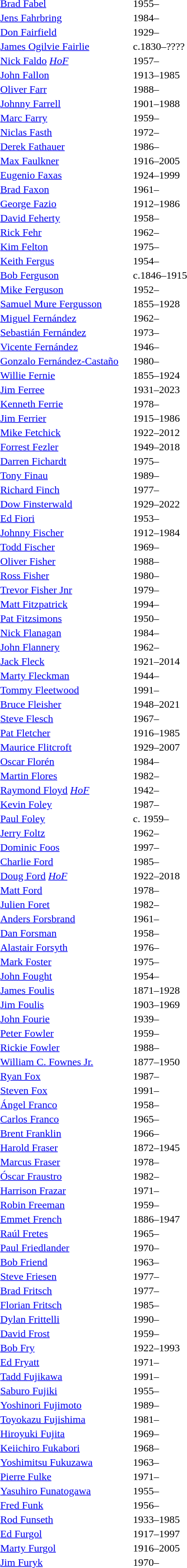<table>
<tr>
<td style="width:200px"> <a href='#'>Brad Fabel</a></td>
<td>1955–</td>
</tr>
<tr>
<td> <a href='#'>Jens Fahrbring</a></td>
<td>1984–</td>
</tr>
<tr>
<td> <a href='#'>Don Fairfield</a></td>
<td>1929–</td>
</tr>
<tr>
<td> <a href='#'>James Ogilvie Fairlie</a></td>
<td>c.1830–????</td>
</tr>
<tr>
<td> <a href='#'>Nick Faldo</a> <em><a href='#'><span>HoF</span></a></em></td>
<td>1957–</td>
</tr>
<tr>
<td> <a href='#'>John Fallon</a></td>
<td>1913–1985</td>
</tr>
<tr>
<td> <a href='#'>Oliver Farr</a></td>
<td>1988–</td>
</tr>
<tr>
<td> <a href='#'>Johnny Farrell</a></td>
<td>1901–1988</td>
</tr>
<tr>
<td> <a href='#'>Marc Farry</a></td>
<td>1959–</td>
</tr>
<tr>
<td> <a href='#'>Niclas Fasth</a></td>
<td>1972–</td>
</tr>
<tr>
<td> <a href='#'>Derek Fathauer</a></td>
<td>1986–</td>
</tr>
<tr>
<td> <a href='#'>Max Faulkner</a></td>
<td>1916–2005</td>
</tr>
<tr>
<td> <a href='#'>Eugenio Faxas</a></td>
<td>1924–1999</td>
</tr>
<tr>
<td> <a href='#'>Brad Faxon</a></td>
<td>1961–</td>
</tr>
<tr>
<td> <a href='#'>George Fazio</a></td>
<td>1912–1986</td>
</tr>
<tr>
<td>  <a href='#'>David Feherty</a></td>
<td>1958–</td>
</tr>
<tr>
<td> <a href='#'>Rick Fehr</a></td>
<td>1962–</td>
</tr>
<tr>
<td> <a href='#'>Kim Felton</a></td>
<td>1975–</td>
</tr>
<tr>
<td> <a href='#'>Keith Fergus</a></td>
<td>1954–</td>
</tr>
<tr>
<td> <a href='#'>Bob Ferguson</a></td>
<td>c.1846–1915</td>
</tr>
<tr>
<td> <a href='#'>Mike Ferguson</a></td>
<td>1952–</td>
</tr>
<tr>
<td> <a href='#'>Samuel Mure Fergusson</a></td>
<td>1855–1928</td>
</tr>
<tr>
<td> <a href='#'>Miguel Fernández</a></td>
<td>1962–</td>
</tr>
<tr>
<td> <a href='#'>Sebastián Fernández</a></td>
<td>1973–</td>
</tr>
<tr>
<td> <a href='#'>Vicente Fernández</a></td>
<td>1946–</td>
</tr>
<tr>
<td> <a href='#'>Gonzalo Fernández-Castaño</a></td>
<td>1980–</td>
</tr>
<tr>
<td> <a href='#'>Willie Fernie</a></td>
<td>1855–1924</td>
</tr>
<tr>
<td> <a href='#'>Jim Ferree</a></td>
<td>1931–2023</td>
</tr>
<tr>
<td> <a href='#'>Kenneth Ferrie</a></td>
<td>1978–</td>
</tr>
<tr>
<td>  <a href='#'>Jim Ferrier</a></td>
<td>1915–1986</td>
</tr>
<tr>
<td> <a href='#'>Mike Fetchick</a></td>
<td>1922–2012</td>
</tr>
<tr>
<td> <a href='#'>Forrest Fezler</a></td>
<td>1949–2018</td>
</tr>
<tr>
<td> <a href='#'>Darren Fichardt</a></td>
<td>1975–</td>
</tr>
<tr>
<td> <a href='#'>Tony Finau</a></td>
<td>1989–</td>
</tr>
<tr>
<td> <a href='#'>Richard Finch</a></td>
<td>1977–</td>
</tr>
<tr>
<td> <a href='#'>Dow Finsterwald</a></td>
<td>1929–2022</td>
</tr>
<tr>
<td> <a href='#'>Ed Fiori</a></td>
<td>1953–</td>
</tr>
<tr>
<td> <a href='#'>Johnny Fischer</a></td>
<td>1912–1984</td>
</tr>
<tr>
<td> <a href='#'>Todd Fischer</a></td>
<td>1969–</td>
</tr>
<tr>
<td> <a href='#'>Oliver Fisher</a></td>
<td>1988–</td>
</tr>
<tr>
<td> <a href='#'>Ross Fisher</a></td>
<td>1980–</td>
</tr>
<tr>
<td> <a href='#'>Trevor Fisher Jnr</a></td>
<td>1979–</td>
</tr>
<tr>
<td> <a href='#'>Matt Fitzpatrick</a></td>
<td>1994–</td>
</tr>
<tr>
<td> <a href='#'>Pat Fitzsimons</a></td>
<td>1950–</td>
</tr>
<tr>
<td> <a href='#'>Nick Flanagan</a></td>
<td>1984–</td>
</tr>
<tr>
<td> <a href='#'>John Flannery</a></td>
<td>1962–</td>
</tr>
<tr>
<td> <a href='#'>Jack Fleck</a></td>
<td>1921–2014</td>
</tr>
<tr>
<td> <a href='#'>Marty Fleckman</a></td>
<td>1944–</td>
</tr>
<tr>
<td> <a href='#'>Tommy Fleetwood</a></td>
<td>1991–</td>
</tr>
<tr>
<td> <a href='#'>Bruce Fleisher</a></td>
<td>1948–2021</td>
</tr>
<tr>
<td> <a href='#'>Steve Flesch</a></td>
<td>1967–</td>
</tr>
<tr>
<td> <a href='#'>Pat Fletcher</a></td>
<td>1916–1985</td>
</tr>
<tr>
<td> <a href='#'>Maurice Flitcroft</a></td>
<td>1929–2007</td>
</tr>
<tr>
<td> <a href='#'>Oscar Florén</a></td>
<td>1984–</td>
</tr>
<tr>
<td> <a href='#'>Martin Flores</a></td>
<td>1982–</td>
</tr>
<tr>
<td> <a href='#'>Raymond Floyd</a> <em><a href='#'><span>HoF</span></a></em></td>
<td>1942–</td>
</tr>
<tr>
<td> <a href='#'>Kevin Foley</a></td>
<td>1987–</td>
</tr>
<tr>
<td> <a href='#'>Paul Foley</a></td>
<td>c. 1959–</td>
</tr>
<tr>
<td> <a href='#'>Jerry Foltz</a></td>
<td>1962–</td>
</tr>
<tr>
<td> <a href='#'>Dominic Foos</a></td>
<td>1997–</td>
</tr>
<tr>
<td> <a href='#'>Charlie Ford</a></td>
<td>1985–</td>
</tr>
<tr>
<td> <a href='#'>Doug Ford</a> <em><a href='#'><span>HoF</span></a></em></td>
<td>1922–2018</td>
</tr>
<tr>
<td> <a href='#'>Matt Ford</a></td>
<td>1978–</td>
</tr>
<tr>
<td> <a href='#'>Julien Foret</a></td>
<td>1982–</td>
</tr>
<tr>
<td> <a href='#'>Anders Forsbrand</a></td>
<td>1961–</td>
</tr>
<tr>
<td> <a href='#'>Dan Forsman</a></td>
<td>1958–</td>
</tr>
<tr>
<td> <a href='#'>Alastair Forsyth</a></td>
<td>1976–</td>
</tr>
<tr>
<td> <a href='#'>Mark Foster</a></td>
<td>1975–</td>
</tr>
<tr>
<td> <a href='#'>John Fought</a></td>
<td>1954–</td>
</tr>
<tr>
<td>  <a href='#'>James Foulis</a></td>
<td>1871–1928</td>
</tr>
<tr>
<td> <a href='#'>Jim Foulis</a></td>
<td>1903–1969</td>
</tr>
<tr>
<td> <a href='#'>John Fourie</a></td>
<td>1939–</td>
</tr>
<tr>
<td> <a href='#'>Peter Fowler</a></td>
<td>1959–</td>
</tr>
<tr>
<td> <a href='#'>Rickie Fowler</a></td>
<td>1988–</td>
</tr>
<tr>
<td> <a href='#'>William C. Fownes Jr.</a></td>
<td>1877–1950</td>
</tr>
<tr>
<td> <a href='#'>Ryan Fox</a></td>
<td>1987–</td>
</tr>
<tr>
<td> <a href='#'>Steven Fox</a></td>
<td>1991–</td>
</tr>
<tr>
<td> <a href='#'>Ángel Franco</a></td>
<td>1958–</td>
</tr>
<tr>
<td> <a href='#'>Carlos Franco</a></td>
<td>1965–</td>
</tr>
<tr>
<td> <a href='#'>Brent Franklin</a></td>
<td>1966–</td>
</tr>
<tr>
<td> <a href='#'>Harold Fraser</a></td>
<td>1872–1945</td>
</tr>
<tr>
<td> <a href='#'>Marcus Fraser</a></td>
<td>1978–</td>
</tr>
<tr>
<td> <a href='#'>Óscar Fraustro</a></td>
<td>1982–</td>
</tr>
<tr>
<td> <a href='#'>Harrison Frazar</a></td>
<td>1971–</td>
</tr>
<tr>
<td> <a href='#'>Robin Freeman</a></td>
<td>1959–</td>
</tr>
<tr>
<td> <a href='#'>Emmet French</a></td>
<td>1886–1947</td>
</tr>
<tr>
<td> <a href='#'>Raúl Fretes</a></td>
<td>1965–</td>
</tr>
<tr>
<td> <a href='#'>Paul Friedlander</a></td>
<td>1970–</td>
</tr>
<tr>
<td> <a href='#'>Bob Friend</a></td>
<td>1963–</td>
</tr>
<tr>
<td> <a href='#'>Steve Friesen</a></td>
<td>1977–</td>
</tr>
<tr>
<td> <a href='#'>Brad Fritsch</a></td>
<td>1977–</td>
</tr>
<tr>
<td> <a href='#'>Florian Fritsch</a></td>
<td>1985–</td>
</tr>
<tr>
<td> <a href='#'>Dylan Frittelli</a></td>
<td>1990–</td>
</tr>
<tr>
<td> <a href='#'>David Frost</a></td>
<td>1959–</td>
</tr>
<tr>
<td> <a href='#'>Bob Fry</a></td>
<td>1922–1993</td>
</tr>
<tr>
<td> <a href='#'>Ed Fryatt</a></td>
<td>1971–</td>
</tr>
<tr>
<td> <a href='#'>Tadd Fujikawa</a></td>
<td>1991–</td>
</tr>
<tr>
<td> <a href='#'>Saburo Fujiki</a></td>
<td>1955–</td>
</tr>
<tr>
<td> <a href='#'>Yoshinori Fujimoto</a></td>
<td>1989–</td>
</tr>
<tr>
<td> <a href='#'>Toyokazu Fujishima</a></td>
<td>1981–</td>
</tr>
<tr>
<td> <a href='#'>Hiroyuki Fujita</a></td>
<td>1969–</td>
</tr>
<tr>
<td> <a href='#'>Keiichiro Fukabori</a></td>
<td>1968–</td>
</tr>
<tr>
<td> <a href='#'>Yoshimitsu Fukuzawa</a></td>
<td>1963–</td>
</tr>
<tr>
<td> <a href='#'>Pierre Fulke</a></td>
<td>1971–</td>
</tr>
<tr>
<td> <a href='#'>Yasuhiro Funatogawa</a></td>
<td>1955–</td>
</tr>
<tr>
<td> <a href='#'>Fred Funk</a></td>
<td>1956–</td>
</tr>
<tr>
<td> <a href='#'>Rod Funseth</a></td>
<td>1933–1985</td>
</tr>
<tr>
<td> <a href='#'>Ed Furgol</a></td>
<td>1917–1997</td>
</tr>
<tr>
<td> <a href='#'>Marty Furgol</a></td>
<td>1916–2005</td>
</tr>
<tr>
<td> <a href='#'>Jim Furyk</a></td>
<td>1970–</td>
</tr>
</table>
